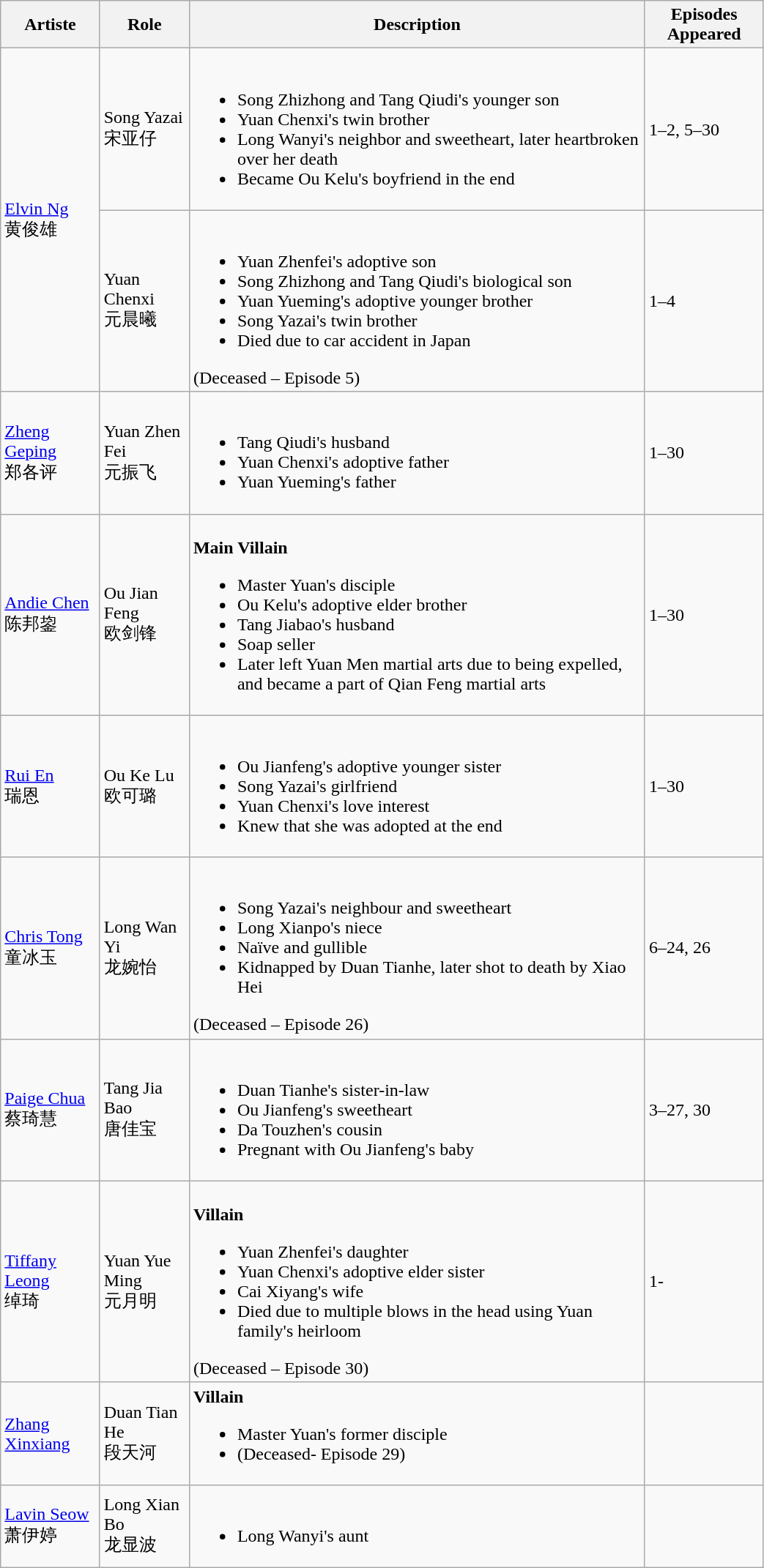<table class="wikitable" width="55%">
<tr>
<th>Artiste</th>
<th>Role</th>
<th>Description</th>
<th>Episodes Appeared</th>
</tr>
<tr>
<td rowspan=2><a href='#'>Elvin Ng</a> <br> 黄俊雄</td>
<td>Song Yazai <br> 宋亚仔</td>
<td><br><ul><li>Song Zhizhong and Tang Qiudi's younger son</li><li>Yuan Chenxi's twin brother</li><li>Long Wanyi's neighbor and sweetheart, later heartbroken over her death</li><li>Became Ou Kelu's boyfriend in the end</li></ul></td>
<td>1–2, 5–30</td>
</tr>
<tr>
<td>Yuan Chenxi <br> 元晨曦</td>
<td><br><ul><li>Yuan Zhenfei's adoptive son</li><li>Song Zhizhong and Tang Qiudi's biological son</li><li>Yuan Yueming's adoptive younger brother</li><li>Song Yazai's twin brother</li><li>Died due to car accident in Japan</li></ul>(Deceased – Episode 5)</td>
<td>1–4</td>
</tr>
<tr>
<td><a href='#'>Zheng Geping</a> <br> 郑各评</td>
<td>Yuan Zhen Fei <br> 元振飞</td>
<td><br><ul><li>Tang Qiudi's husband</li><li>Yuan Chenxi's adoptive father</li><li>Yuan Yueming's father</li></ul></td>
<td>1–30</td>
</tr>
<tr>
<td><a href='#'>Andie Chen</a> <br> 陈邦鋆</td>
<td>Ou Jian Feng <br> 欧剑锋</td>
<td><br><strong>Main Villain</strong><ul><li>Master Yuan's disciple</li><li>Ou Kelu's adoptive elder brother</li><li>Tang Jiabao's husband</li><li>Soap seller</li><li>Later left Yuan Men martial arts due to being expelled, and became a part of Qian Feng martial arts</li></ul></td>
<td>1–30</td>
</tr>
<tr>
<td><a href='#'>Rui En</a> <br> 瑞恩</td>
<td>Ou Ke Lu <br> 欧可璐</td>
<td><br><ul><li>Ou Jianfeng's adoptive younger sister</li><li>Song Yazai's girlfriend</li><li>Yuan Chenxi's love interest</li><li>Knew that she was adopted at the end</li></ul></td>
<td>1–30</td>
</tr>
<tr>
<td><a href='#'>Chris Tong</a> <br> 童冰玉</td>
<td>Long Wan Yi <br> 龙婉怡</td>
<td><br><ul><li>Song Yazai's neighbour and sweetheart</li><li>Long Xianpo's niece</li><li>Naïve and gullible</li><li>Kidnapped by Duan Tianhe, later shot to death by Xiao Hei</li></ul>(Deceased – Episode 26)</td>
<td>6–24, 26</td>
</tr>
<tr>
<td><a href='#'>Paige Chua</a> <br> 蔡琦慧</td>
<td>Tang Jia Bao <br> 唐佳宝</td>
<td><br><ul><li>Duan Tianhe's sister-in-law</li><li>Ou Jianfeng's sweetheart</li><li>Da Touzhen's cousin</li><li>Pregnant with Ou Jianfeng's baby</li></ul></td>
<td>3–27, 30</td>
</tr>
<tr>
<td><a href='#'>Tiffany Leong</a> <br> 绰琦</td>
<td>Yuan Yue Ming <br> 元月明</td>
<td><br><strong>Villain</strong><ul><li>Yuan Zhenfei's daughter</li><li>Yuan Chenxi's adoptive elder sister</li><li>Cai Xiyang's wife</li><li>Died due to multiple blows in the head using Yuan family's heirloom</li></ul>(Deceased – Episode 30)</td>
<td>1-</td>
</tr>
<tr>
<td><a href='#'>Zhang Xinxiang</a></td>
<td>Duan Tian He <br> 段天河</td>
<td><strong>Villain</strong><br><ul><li>Master Yuan's former disciple</li><li>(Deceased- Episode 29)</li></ul></td>
<td></td>
</tr>
<tr>
<td><a href='#'>Lavin Seow</a> <br> 萧伊婷</td>
<td>Long Xian Bo <br> 龙显波</td>
<td><br><ul><li>Long Wanyi's aunt</li></ul></td>
<td></td>
</tr>
</table>
